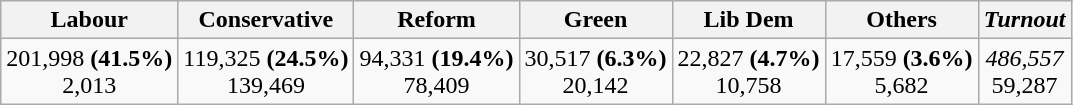<table class="wikitable" style=text-align:center>
<tr>
<th>Labour</th>
<th>Conservative</th>
<th>Reform</th>
<th>Green</th>
<th>Lib Dem</th>
<th>Others</th>
<th><em>Turnout</em></th>
</tr>
<tr class="nowrap"|>
<td>201,998 <strong>(41.5%)</strong><br>2,013</td>
<td>119,325 <strong>(24.5%)</strong><br>139,469</td>
<td>94,331 <strong>(19.4%)</strong><br>78,409</td>
<td>30,517 <strong>(6.3%)</strong><br>20,142</td>
<td>22,827 <strong>(4.7%)</strong><br>10,758</td>
<td>17,559 <strong>(3.6%)</strong><br>5,682</td>
<td><em>486,557</em><br>59,287</td>
</tr>
</table>
